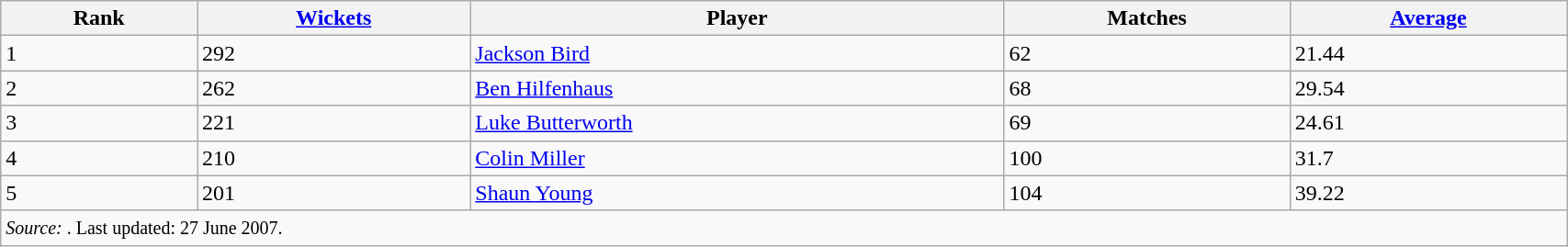<table class="wikitable" style="width:90%;">
<tr>
<th>Rank</th>
<th><a href='#'>Wickets</a></th>
<th>Player</th>
<th>Matches</th>
<th><a href='#'>Average</a></th>
</tr>
<tr>
<td>1</td>
<td>292</td>
<td><a href='#'>Jackson Bird</a></td>
<td>62</td>
<td>21.44</td>
</tr>
<tr>
<td>2</td>
<td>262</td>
<td><a href='#'>Ben Hilfenhaus</a></td>
<td>68</td>
<td>29.54</td>
</tr>
<tr>
<td>3</td>
<td>221</td>
<td><a href='#'>Luke Butterworth</a></td>
<td>69</td>
<td>24.61</td>
</tr>
<tr>
<td>4</td>
<td>210</td>
<td><a href='#'>Colin Miller</a></td>
<td>100</td>
<td>31.7</td>
</tr>
<tr>
<td>5</td>
<td>201</td>
<td><a href='#'>Shaun Young</a></td>
<td>104</td>
<td>39.22</td>
</tr>
<tr>
<td colspan=5><small><em>Source: </em>. Last updated: 27 June 2007.</small></td>
</tr>
</table>
